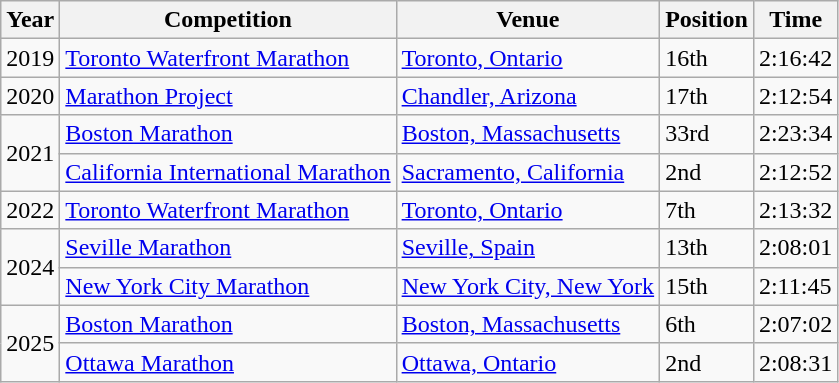<table class="wikitable">
<tr>
<th>Year</th>
<th>Competition</th>
<th>Venue</th>
<th>Position</th>
<th>Time</th>
</tr>
<tr>
<td>2019</td>
<td><a href='#'>Toronto Waterfront Marathon</a></td>
<td><a href='#'>Toronto, Ontario</a></td>
<td>16th</td>
<td>2:16:42</td>
</tr>
<tr>
<td>2020</td>
<td><a href='#'>Marathon Project</a></td>
<td><a href='#'>Chandler, Arizona</a></td>
<td>17th</td>
<td>2:12:54</td>
</tr>
<tr>
<td rowspan="2">2021</td>
<td><a href='#'>Boston Marathon</a></td>
<td><a href='#'>Boston, Massachusetts</a></td>
<td>33rd</td>
<td>2:23:34</td>
</tr>
<tr>
<td><a href='#'>California International Marathon</a></td>
<td><a href='#'>Sacramento, California</a></td>
<td>2nd</td>
<td>2:12:52</td>
</tr>
<tr>
<td>2022</td>
<td><a href='#'>Toronto Waterfront Marathon</a></td>
<td><a href='#'>Toronto, Ontario</a></td>
<td>7th</td>
<td>2:13:32</td>
</tr>
<tr>
<td rowspan="2">2024</td>
<td><a href='#'>Seville Marathon</a></td>
<td><a href='#'>Seville, Spain</a></td>
<td>13th</td>
<td>2:08:01</td>
</tr>
<tr>
<td><a href='#'>New York City Marathon</a></td>
<td><a href='#'>New York City, New York</a></td>
<td>15th</td>
<td>2:11:45</td>
</tr>
<tr>
<td rowspan="2">2025</td>
<td><a href='#'>Boston Marathon</a></td>
<td><a href='#'>Boston, Massachusetts</a></td>
<td>6th</td>
<td>2:07:02</td>
</tr>
<tr>
<td><a href='#'>Ottawa Marathon</a></td>
<td><a href='#'>Ottawa, Ontario</a></td>
<td>2nd</td>
<td>2:08:31</td>
</tr>
</table>
